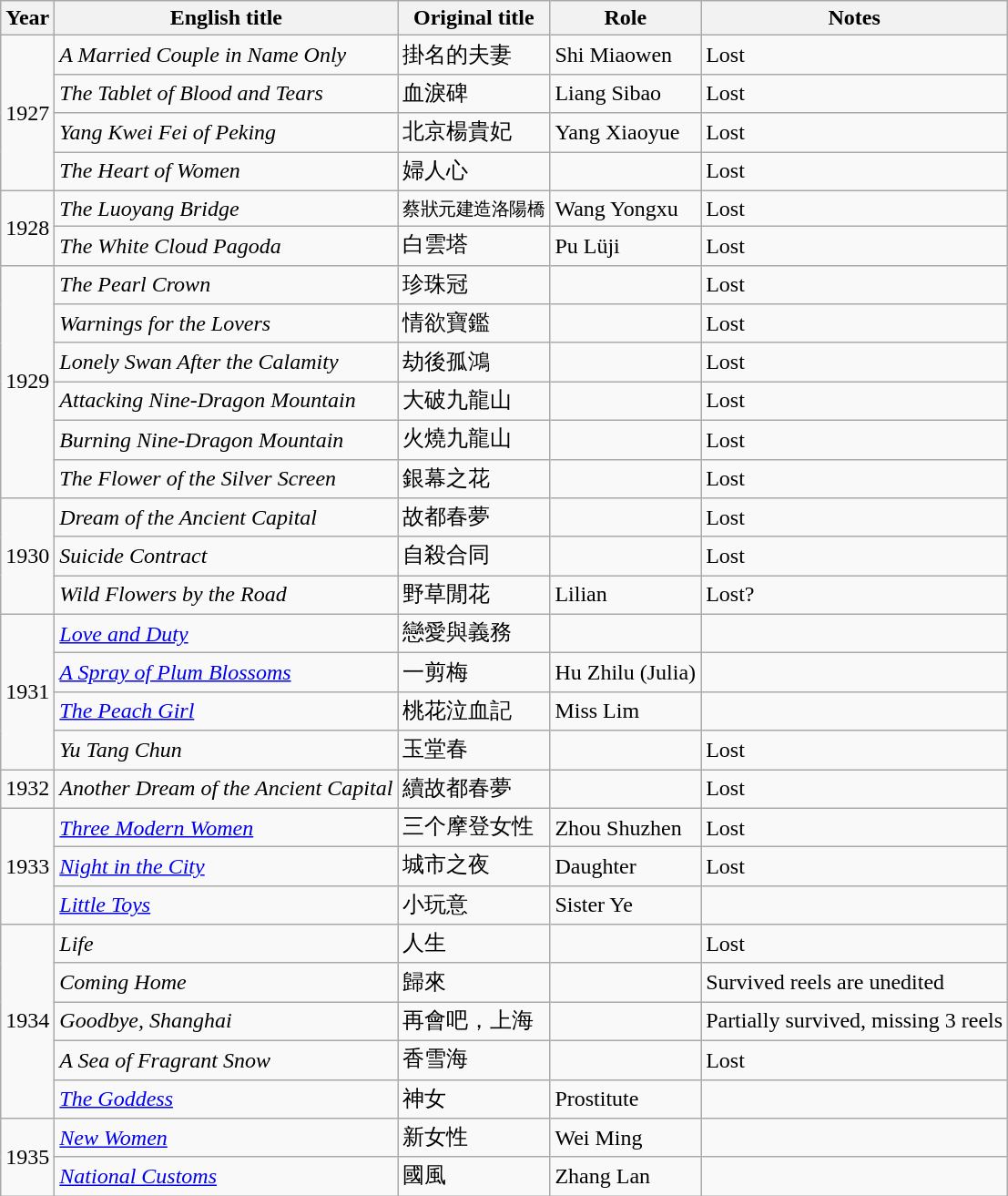<table class="wikitable sortable">
<tr>
<th>Year</th>
<th>English title</th>
<th>Original title</th>
<th>Role</th>
<th class="unsortable">Notes</th>
</tr>
<tr>
<td rowspan=4>1927</td>
<td><em>A Married Couple in Name Only</em></td>
<td>掛名的夫妻</td>
<td>Shi Miaowen</td>
<td>Lost</td>
</tr>
<tr>
<td><em>The Tablet of Blood and Tears</em></td>
<td>血淚碑</td>
<td>Liang Sibao</td>
<td>Lost</td>
</tr>
<tr>
<td><em>Yang Kwei Fei of Peking</em></td>
<td>北京楊貴妃</td>
<td>Yang Xiaoyue</td>
<td>Lost</td>
</tr>
<tr>
<td><em>The Heart of Women</em></td>
<td>婦人心</td>
<td></td>
<td>Lost</td>
</tr>
<tr>
<td rowspan=2>1928</td>
<td><em>The Luoyang Bridge</em></td>
<td><small>蔡狀元建造洛陽橋</small></td>
<td>Wang Yongxu</td>
<td>Lost</td>
</tr>
<tr>
<td><em>The White Cloud Pagoda</em></td>
<td>白雲塔</td>
<td>Pu Lüji</td>
<td>Lost</td>
</tr>
<tr>
<td rowspan=6>1929</td>
<td><em>The Pearl Crown</em></td>
<td>珍珠冠</td>
<td></td>
<td>Lost</td>
</tr>
<tr>
<td><em>Warnings for the Lovers</em></td>
<td>情欲寶鑑</td>
<td></td>
<td>Lost</td>
</tr>
<tr>
<td><em>Lonely Swan After the Calamity</em></td>
<td>劫後孤鴻</td>
<td></td>
<td>Lost</td>
</tr>
<tr>
<td><em>Attacking Nine-Dragon Mountain</em></td>
<td>大破九龍山</td>
<td></td>
<td>Lost</td>
</tr>
<tr>
<td><em>Burning Nine-Dragon Mountain</em></td>
<td>火燒九龍山</td>
<td></td>
<td>Lost</td>
</tr>
<tr>
<td><em>The Flower of the Silver Screen</em></td>
<td>銀幕之花</td>
<td></td>
<td>Lost</td>
</tr>
<tr>
<td rowspan=3>1930</td>
<td><em>Dream of the Ancient Capital</em></td>
<td>故都春夢</td>
<td></td>
<td>Lost</td>
</tr>
<tr>
<td><em>Suicide Contract</em></td>
<td>自殺合同</td>
<td></td>
<td>Lost</td>
</tr>
<tr>
<td><em>Wild Flowers by the Road</em></td>
<td>野草閒花</td>
<td>Lilian</td>
<td>Lost?</td>
</tr>
<tr>
<td rowspan=4>1931</td>
<td><em><a href='#'>Love and Duty</a></em></td>
<td>戀愛與義務</td>
<td></td>
<td></td>
</tr>
<tr>
<td><em><a href='#'>A Spray of Plum Blossoms</a></em></td>
<td>一剪梅</td>
<td>Hu Zhilu (Julia)</td>
<td></td>
</tr>
<tr>
<td><em><a href='#'>The Peach Girl</a></em></td>
<td>桃花泣血記</td>
<td>Miss Lim</td>
<td></td>
</tr>
<tr>
<td><em>Yu Tang Chun</em></td>
<td>玉堂春</td>
<td></td>
<td>Lost</td>
</tr>
<tr>
<td>1932</td>
<td><em>Another Dream of the Ancient Capital</em></td>
<td>續故都春夢</td>
<td></td>
<td>Lost</td>
</tr>
<tr>
<td rowspan=3>1933</td>
<td><em><a href='#'>Three Modern Women</a></em></td>
<td>三个摩登女性</td>
<td>Zhou Shuzhen</td>
<td>Lost</td>
</tr>
<tr>
<td><em><a href='#'>Night in the City</a></em></td>
<td>城市之夜</td>
<td>Daughter</td>
<td>Lost</td>
</tr>
<tr>
<td><em><a href='#'>Little Toys</a></em></td>
<td>小玩意</td>
<td>Sister Ye</td>
<td></td>
</tr>
<tr>
<td rowspan=5>1934</td>
<td><em>Life</em></td>
<td>人生</td>
<td></td>
<td>Lost</td>
</tr>
<tr>
<td><em>Coming Home</em></td>
<td>歸來</td>
<td></td>
<td>Survived reels are unedited</td>
</tr>
<tr>
<td><em>Goodbye, Shanghai</em></td>
<td>再會吧，上海</td>
<td></td>
<td>Partially survived, missing 3 reels</td>
</tr>
<tr>
<td><em>A Sea of Fragrant Snow</em></td>
<td>香雪海</td>
<td></td>
<td>Lost</td>
</tr>
<tr>
<td><em><a href='#'>The Goddess</a></em></td>
<td>神女</td>
<td>Prostitute</td>
<td></td>
</tr>
<tr>
<td rowspan=2>1935</td>
<td><em><a href='#'>New Women</a></em></td>
<td>新女性</td>
<td>Wei Ming</td>
<td></td>
</tr>
<tr>
<td><em><a href='#'>National Customs</a></em></td>
<td>國風</td>
<td>Zhang Lan</td>
<td></td>
</tr>
</table>
